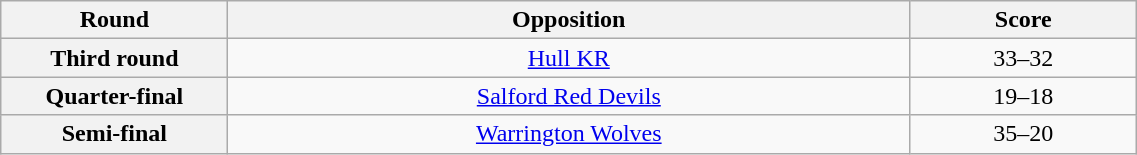<table class="wikitable plainrowheaders" style="text-align:center; width: 60%;">
<tr>
<th scope="col" style="width:20%">Round</th>
<th scope="col" style="width:60%">Opposition</th>
<th scope="col" style="width:20%">Score</th>
</tr>
<tr>
<th>Third round</th>
<td> <a href='#'>Hull KR</a></td>
<td>33–32</td>
</tr>
<tr>
<th>Quarter-final</th>
<td> <a href='#'>Salford Red Devils</a></td>
<td>19–18</td>
</tr>
<tr>
<th>Semi-final</th>
<td> <a href='#'>Warrington Wolves</a></td>
<td>35–20</td>
</tr>
</table>
